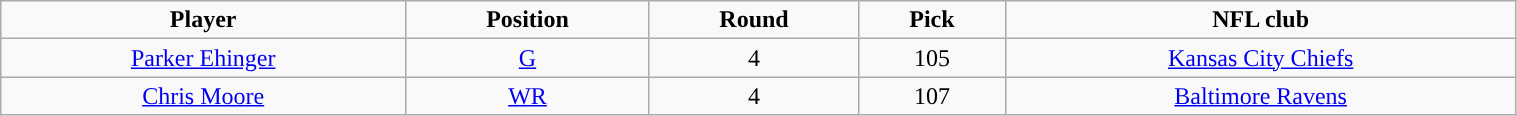<table class="wikitable" width="80%">
<tr align="center">
<td><strong>Player</strong></td>
<td><strong>Position</strong></td>
<td><strong>Round</strong></td>
<td><strong>Pick</strong></td>
<td><strong>NFL club</strong></td>
</tr>
<tr align="center" bgcolor="">
<td><a href='#'>Parker Ehinger</a></td>
<td><a href='#'>G</a></td>
<td>4</td>
<td>105</td>
<td><a href='#'>Kansas City Chiefs</a></td>
</tr>
<tr align="center" bgcolor="">
<td><a href='#'>Chris Moore</a></td>
<td><a href='#'>WR</a></td>
<td>4</td>
<td>107</td>
<td><a href='#'>Baltimore Ravens</a></td>
</tr>
</table>
